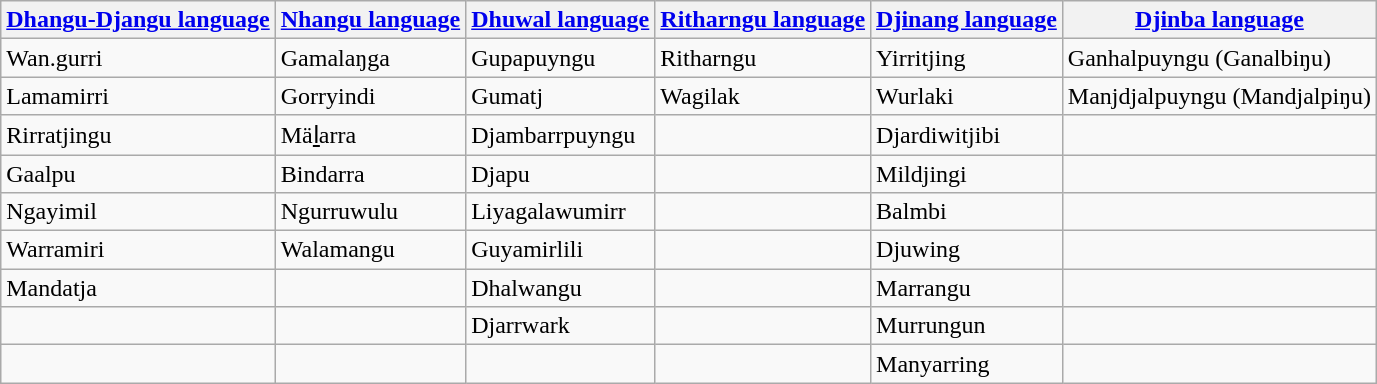<table class="wikitable">
<tr>
<th><a href='#'>Dhangu-Djangu language</a></th>
<th><a href='#'>Nhangu language</a></th>
<th><a href='#'>Dhuwal language</a></th>
<th><a href='#'>Ritharngu language</a></th>
<th><a href='#'>Djinang language</a></th>
<th><a href='#'>Djinba language</a></th>
</tr>
<tr>
<td>Wan.gurri</td>
<td>Gamalaŋga</td>
<td>Gupapuyngu</td>
<td>Ritharngu</td>
<td>Yirritjing</td>
<td>Ganhalpuyngu (Ganalbiŋu)</td>
</tr>
<tr>
<td>Lamamirri</td>
<td>Gorryindi</td>
<td>Gumatj</td>
<td>Wagilak</td>
<td>Wurlaki</td>
<td>Manjdjalpuyngu (Mandjalpiŋu)</td>
</tr>
<tr>
<td>Rirratjingu</td>
<td>Mäḻarra</td>
<td>Djambarrpuyngu</td>
<td></td>
<td>Djardiwitjibi</td>
<td></td>
</tr>
<tr>
<td>Gaalpu</td>
<td>Bindarra</td>
<td>Djapu</td>
<td></td>
<td>Mildjingi</td>
<td></td>
</tr>
<tr>
<td>Ngayimil</td>
<td>Ngurruwulu</td>
<td>Liyagalawumirr</td>
<td></td>
<td>Balmbi</td>
<td></td>
</tr>
<tr>
<td>Warramiri</td>
<td>Walamangu</td>
<td>Guyamirlili</td>
<td></td>
<td>Djuwing</td>
<td></td>
</tr>
<tr>
<td>Mandatja</td>
<td></td>
<td>Dhalwangu</td>
<td></td>
<td>Marrangu</td>
<td></td>
</tr>
<tr>
<td></td>
<td></td>
<td>Djarrwark</td>
<td></td>
<td>Murrungun</td>
<td></td>
</tr>
<tr>
<td></td>
<td></td>
<td></td>
<td></td>
<td>Manyarring</td>
<td></td>
</tr>
</table>
